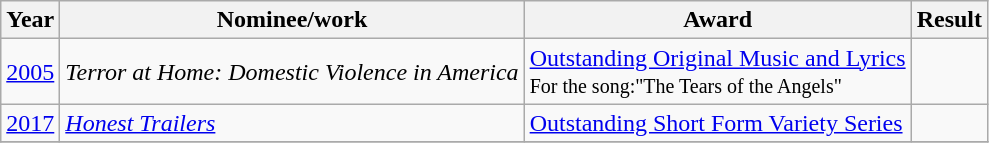<table class="wikitable">
<tr>
<th>Year</th>
<th>Nominee/work</th>
<th>Award</th>
<th>Result</th>
</tr>
<tr>
<td><a href='#'>2005</a></td>
<td><em>Terror at Home: Domestic Violence in America</em></td>
<td><a href='#'>Outstanding Original Music and Lyrics</a><br><small>For the song:"The Tears of the Angels"</small></td>
<td></td>
</tr>
<tr>
<td><a href='#'>2017</a></td>
<td><em><a href='#'>Honest Trailers</a></em></td>
<td><a href='#'>Outstanding Short Form Variety Series</a></td>
<td></td>
</tr>
<tr>
</tr>
</table>
